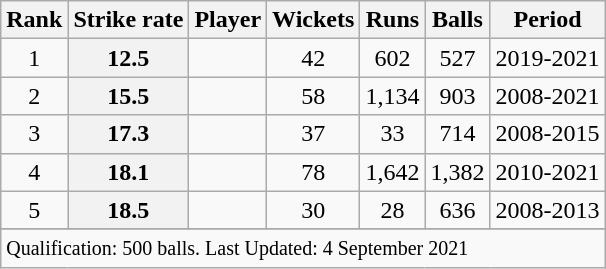<table class="wikitable plainrowheaders sortable">
<tr>
<th scope=col>Rank</th>
<th scope=col>Strike rate</th>
<th scope=col>Player</th>
<th scope=col>Wickets</th>
<th scope=col>Runs</th>
<th scope=col>Balls</th>
<th scope=col>Period</th>
</tr>
<tr>
<td align=center>1</td>
<th scope=row style=text-align:center;>12.5</th>
<td> </td>
<td align=center>42</td>
<td align=center>602</td>
<td align=center>527</td>
<td>2019-2021</td>
</tr>
<tr>
<td align=center>2</td>
<th scope=row style=text-align:center;>15.5</th>
<td> </td>
<td align=center>58</td>
<td align=center>1,134</td>
<td align=center>903</td>
<td>2008-2021</td>
</tr>
<tr>
<td align=center>3</td>
<th scope=row style=text-align:center;>17.3</th>
<td></td>
<td align=center>37</td>
<td align=center>33</td>
<td align=center>714</td>
<td>2008-2015</td>
</tr>
<tr>
<td align=center>4</td>
<th scope=row style=text-align:center;>18.1</th>
<td> </td>
<td align=center>78</td>
<td align=center>1,642</td>
<td align=center>1,382</td>
<td>2010-2021</td>
</tr>
<tr>
<td align=center>5</td>
<th scope=row style=text-align:center;>18.5</th>
<td></td>
<td align=center>30</td>
<td align=center>28</td>
<td align=center>636</td>
<td>2008-2013</td>
</tr>
<tr>
</tr>
<tr class=sortbottom>
<td colspan=7><small>Qualification: 500 balls. Last Updated: 4 September 2021</small></td>
</tr>
</table>
